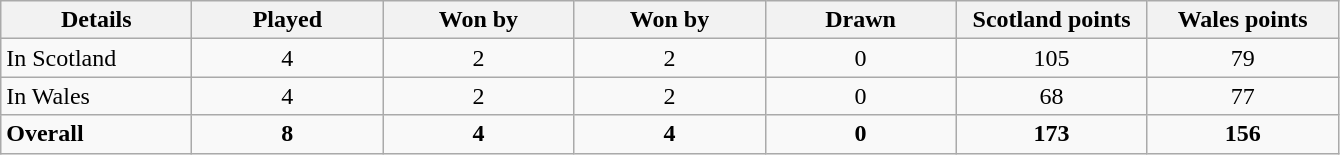<table class="wikitable" style="text-align:center">
<tr>
<th width="120">Details</th>
<th width="120">Played</th>
<th width="120">Won by<br></th>
<th width="120">Won by<br></th>
<th width="120">Drawn</th>
<th width="120">Scotland points</th>
<th width="120">Wales points</th>
</tr>
<tr>
<td align=left>In Scotland</td>
<td>4</td>
<td>2</td>
<td>2</td>
<td>0</td>
<td>105</td>
<td>79</td>
</tr>
<tr>
<td align=left>In Wales</td>
<td>4</td>
<td>2</td>
<td>2</td>
<td>0</td>
<td>68</td>
<td>77</td>
</tr>
<tr>
<td align=left><strong>Overall</strong></td>
<td><strong>8</strong></td>
<td><strong>4</strong></td>
<td><strong>4</strong></td>
<td><strong>0</strong></td>
<td><strong>173</strong></td>
<td><strong>156</strong></td>
</tr>
</table>
